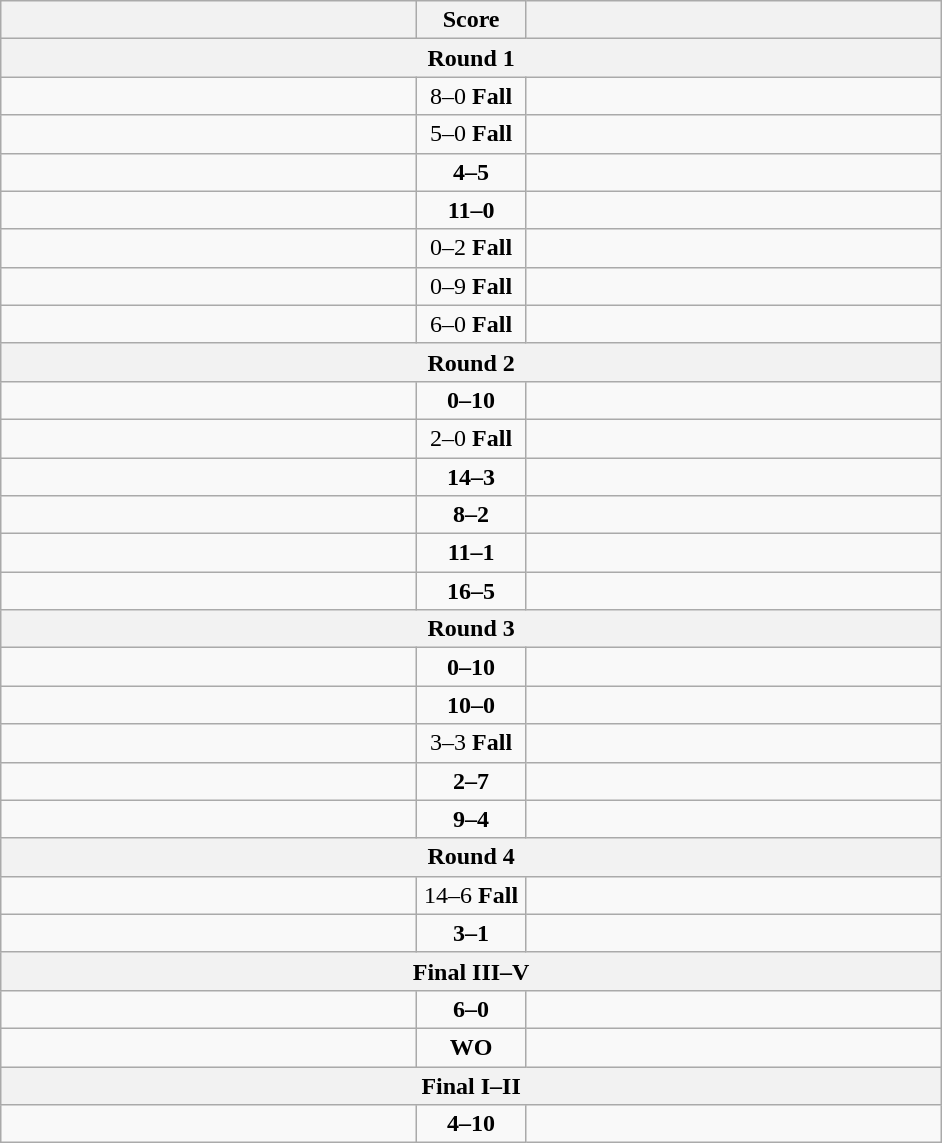<table class="wikitable" style="text-align: left;">
<tr>
<th align="right" width="270"></th>
<th width="65">Score</th>
<th align="left" width="270"></th>
</tr>
<tr>
<th colspan="3">Round 1</th>
</tr>
<tr>
<td><strong></strong></td>
<td align=center>8–0 <strong>Fall</strong></td>
<td></td>
</tr>
<tr>
<td><strong></strong></td>
<td align=center>5–0 <strong>Fall</strong></td>
<td></td>
</tr>
<tr>
<td></td>
<td align=center><strong>4–5</strong></td>
<td><strong></strong></td>
</tr>
<tr>
<td><strong></strong></td>
<td align=center><strong>11–0</strong></td>
<td></td>
</tr>
<tr>
<td></td>
<td align=center>0–2 <strong>Fall</strong></td>
<td><strong></strong></td>
</tr>
<tr>
<td></td>
<td align=center>0–9 <strong>Fall</strong></td>
<td><strong></strong></td>
</tr>
<tr>
<td><strong></strong></td>
<td align=center>6–0 <strong>Fall</strong></td>
<td></td>
</tr>
<tr>
<th colspan="3">Round 2</th>
</tr>
<tr>
<td></td>
<td align=center><strong>0–10</strong></td>
<td><strong></strong></td>
</tr>
<tr>
<td><strong></strong></td>
<td align=center>2–0 <strong>Fall</strong></td>
<td></td>
</tr>
<tr>
<td><strong></strong></td>
<td align=center><strong>14–3</strong></td>
<td></td>
</tr>
<tr>
<td><strong></strong></td>
<td align=center><strong>8–2</strong></td>
<td></td>
</tr>
<tr>
<td><strong></strong></td>
<td align=center><strong>11–1</strong></td>
<td></td>
</tr>
<tr>
<td><strong></strong></td>
<td align=center><strong>16–5</strong></td>
<td></td>
</tr>
<tr>
<th colspan="3">Round 3</th>
</tr>
<tr>
<td></td>
<td align=center><strong>0–10</strong></td>
<td><strong></strong></td>
</tr>
<tr>
<td><strong></strong></td>
<td align=center><strong>10–0</strong></td>
<td></td>
</tr>
<tr>
<td></td>
<td align=center>3–3 <strong>Fall</strong></td>
<td><strong></strong></td>
</tr>
<tr>
<td></td>
<td align=center><strong>2–7</strong></td>
<td><strong></strong></td>
</tr>
<tr>
<td><strong></strong></td>
<td align=center><strong>9–4</strong></td>
<td></td>
</tr>
<tr>
<th colspan="3">Round 4</th>
</tr>
<tr>
<td><strong></strong></td>
<td align=center>14–6 <strong>Fall</strong></td>
<td></td>
</tr>
<tr>
<td><strong></strong></td>
<td align=center><strong>3–1</strong></td>
<td></td>
</tr>
<tr>
<th colspan="3">Final III–V</th>
</tr>
<tr>
<td><strong></strong></td>
<td align=center><strong>6–0</strong></td>
<td></td>
</tr>
<tr>
<td><strong></strong></td>
<td align=center><strong>WO</strong></td>
<td></td>
</tr>
<tr>
<th colspan="3">Final I–II</th>
</tr>
<tr>
<td></td>
<td align=center><strong>4–10</strong></td>
<td><strong></strong></td>
</tr>
</table>
